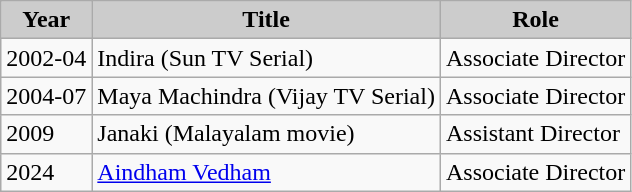<table class="wikitable">
<tr>
<th style="background:#ccc;">Year</th>
<th style="background:#ccc;">Title</th>
<th style="background:#ccc;">Role</th>
</tr>
<tr>
<td>2002-04</td>
<td>Indira (Sun TV Serial)</td>
<td>Associate Director</td>
</tr>
<tr>
<td>2004-07</td>
<td>Maya Machindra (Vijay TV Serial)</td>
<td>Associate Director</td>
</tr>
<tr>
<td>2009</td>
<td>Janaki (Malayalam movie)</td>
<td>Assistant Director</td>
</tr>
<tr>
<td>2024</td>
<td><a href='#'>Aindham Vedham</a></td>
<td>Associate Director</td>
</tr>
</table>
